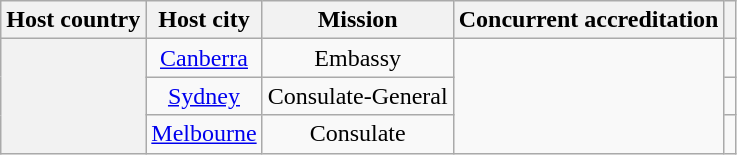<table class="wikitable plainrowheaders" style="text-align:center;">
<tr>
<th scope="col">Host country</th>
<th scope="col">Host city</th>
<th scope="col">Mission</th>
<th scope="col">Concurrent accreditation</th>
<th scope="col"></th>
</tr>
<tr>
<th scope="row" rowspan="3"></th>
<td><a href='#'>Canberra</a></td>
<td>Embassy</td>
<td rowspan="3"></td>
<td></td>
</tr>
<tr>
<td><a href='#'>Sydney</a></td>
<td>Consulate-General</td>
<td></td>
</tr>
<tr>
<td><a href='#'>Melbourne</a></td>
<td>Consulate</td>
<td></td>
</tr>
</table>
